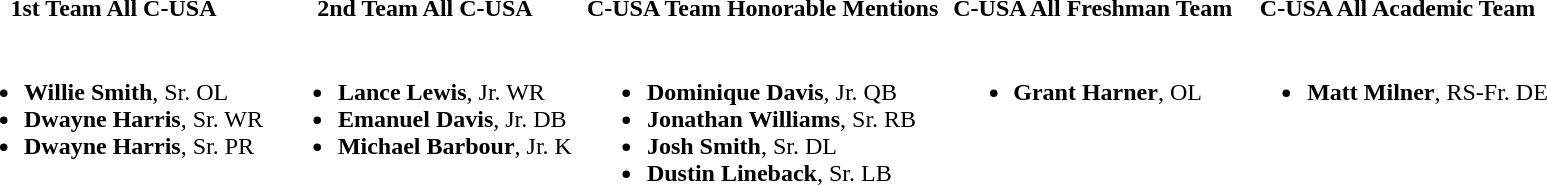<table>
<tr>
<td valign="top"><br><table>
<tr>
<th>1st Team All C-USA</th>
</tr>
<tr>
<td><br><ul><li><strong>Willie Smith</strong>, Sr. OL</li><li><strong>Dwayne Harris</strong>, Sr. WR</li><li><strong>Dwayne Harris</strong>, Sr. PR</li></ul></td>
</tr>
</table>
</td>
<td valign="top"><br><table>
<tr>
<th>2nd Team All C-USA</th>
</tr>
<tr>
<td><br><ul><li><strong>Lance Lewis</strong>, Jr. WR</li><li><strong>Emanuel Davis</strong>, Jr. DB</li><li><strong>Michael Barbour</strong>, Jr. K</li></ul></td>
</tr>
</table>
</td>
<td valign="top"><br><table>
<tr>
<th>C-USA Team Honorable Mentions</th>
</tr>
<tr>
<td><br><ul><li><strong>Dominique Davis</strong>, Jr. QB</li><li><strong>Jonathan Williams</strong>, Sr. RB</li><li><strong>Josh Smith</strong>, Sr. DL</li><li><strong>Dustin Lineback</strong>, Sr. LB</li></ul></td>
</tr>
</table>
</td>
<td valign="top"><br><table>
<tr>
<th>C-USA All Freshman Team</th>
</tr>
<tr>
<td><br><ul><li><strong>Grant Harner</strong>, OL</li></ul></td>
</tr>
</table>
</td>
<td valign="top"><br><table>
<tr>
<th>C-USA All Academic Team</th>
</tr>
<tr>
<td><br><ul><li><strong>Matt Milner</strong>, RS-Fr. DE</li></ul></td>
</tr>
</table>
</td>
</tr>
</table>
